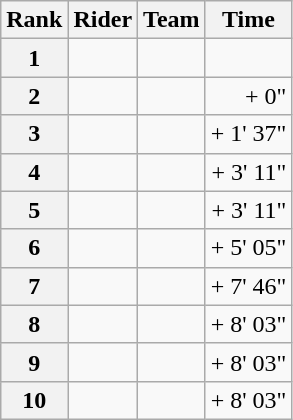<table class="wikitable">
<tr>
<th scope="col">Rank</th>
<th scope="col">Rider</th>
<th scope="col">Team</th>
<th scope="col">Time</th>
</tr>
<tr>
<th scope="row" style="text-align:center;">1</th>
<td></td>
<td></td>
<td style="text-align:right;"></td>
</tr>
<tr>
<th scope="row" style="text-align:center;">2</th>
<td></td>
<td></td>
<td style="text-align:right;">+ 0"</td>
</tr>
<tr>
<th scope="row" style="text-align:center;">3</th>
<td></td>
<td></td>
<td style="text-align:right;">+ 1' 37"</td>
</tr>
<tr>
<th scope="row" style="text-align:center;">4</th>
<td></td>
<td></td>
<td style="text-align:right;">+ 3' 11"</td>
</tr>
<tr>
<th scope="row" style="text-align:center;">5</th>
<td></td>
<td></td>
<td style="text-align:right;">+ 3' 11"</td>
</tr>
<tr>
<th scope="row" style="text-align:center;">6</th>
<td></td>
<td></td>
<td style="text-align:right;">+ 5' 05"</td>
</tr>
<tr>
<th scope="row" style="text-align:center;">7</th>
<td></td>
<td></td>
<td style="text-align:right;">+ 7' 46"</td>
</tr>
<tr>
<th scope="row" style="text-align:center;">8</th>
<td></td>
<td></td>
<td style="text-align:right;">+ 8' 03"</td>
</tr>
<tr>
<th scope="row" style="text-align:center;">9</th>
<td></td>
<td></td>
<td style="text-align:right;">+ 8' 03"</td>
</tr>
<tr>
<th scope="row" style="text-align:center;">10</th>
<td></td>
<td></td>
<td style="text-align:right;">+ 8' 03"</td>
</tr>
</table>
